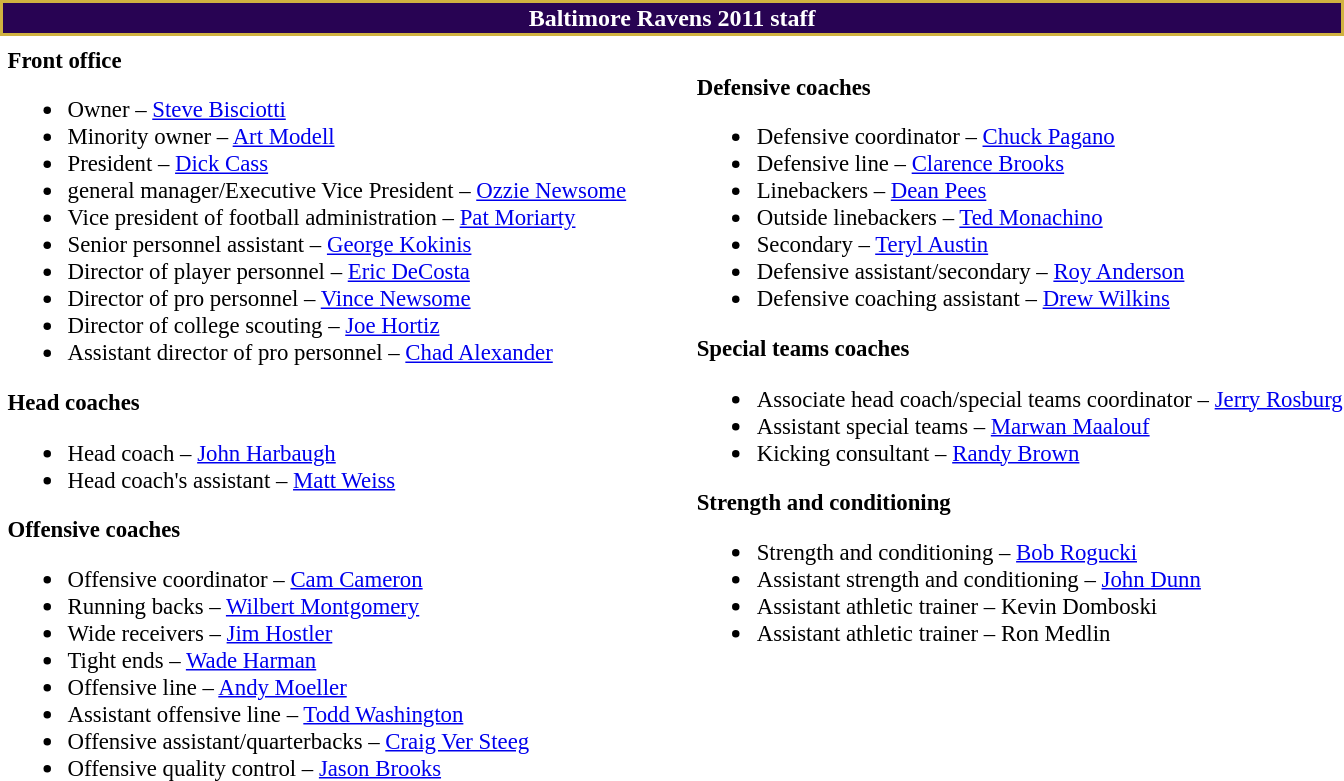<table class="toccolours" style="text-align: left">
<tr>
<th colspan="7" style="background:#280353; color:white; text-align: center; border:2px solid #d0b240;">Baltimore Ravens 2011 staff</th>
</tr>
<tr>
<td colspan=7 align="right"></td>
</tr>
<tr>
<td valign="top"></td>
<td style="font-size: 95%;" valign="top"><strong>Front office</strong><br><ul><li>Owner – <a href='#'>Steve Bisciotti</a></li><li>Minority owner – <a href='#'>Art Modell</a></li><li>President – <a href='#'>Dick Cass</a></li><li>general manager/Executive Vice President – <a href='#'>Ozzie Newsome</a></li><li>Vice president of football administration – <a href='#'>Pat Moriarty</a></li><li>Senior personnel assistant – <a href='#'>George Kokinis</a></li><li>Director of player personnel – <a href='#'>Eric DeCosta</a></li><li>Director of pro personnel – <a href='#'>Vince Newsome</a></li><li>Director of college scouting – <a href='#'>Joe Hortiz</a></li><li>Assistant director of pro personnel – <a href='#'>Chad Alexander</a></li></ul><strong>Head coaches</strong><ul><li>Head coach – <a href='#'>John Harbaugh</a></li><li>Head coach's assistant – <a href='#'>Matt Weiss</a></li></ul><strong>Offensive coaches</strong><ul><li>Offensive coordinator – <a href='#'>Cam Cameron</a></li><li>Running backs – <a href='#'>Wilbert Montgomery</a></li><li>Wide receivers – <a href='#'>Jim Hostler</a></li><li>Tight ends – <a href='#'>Wade Harman</a></li><li>Offensive line – <a href='#'>Andy Moeller</a></li><li>Assistant offensive line – <a href='#'>Todd Washington</a></li><li>Offensive assistant/quarterbacks – <a href='#'>Craig Ver Steeg</a></li><li>Offensive quality control – <a href='#'>Jason Brooks</a></li></ul></td>
<td width="35"> </td>
<td valign="top"></td>
<td style="font-size: 95%;" valign="top"><br><strong>Defensive coaches</strong><ul><li>Defensive coordinator – <a href='#'>Chuck Pagano</a></li><li>Defensive line – <a href='#'>Clarence Brooks</a></li><li>Linebackers – <a href='#'>Dean Pees</a></li><li>Outside linebackers – <a href='#'>Ted Monachino</a></li><li>Secondary – <a href='#'>Teryl Austin</a></li><li>Defensive assistant/secondary – <a href='#'>Roy Anderson</a></li><li>Defensive coaching assistant – <a href='#'>Drew Wilkins</a></li></ul><strong>Special teams coaches</strong><ul><li>Associate head coach/special teams coordinator – <a href='#'>Jerry Rosburg</a></li><li>Assistant special teams – <a href='#'>Marwan Maalouf</a></li><li>Kicking consultant – <a href='#'>Randy Brown</a></li></ul><strong>Strength and conditioning</strong><ul><li>Strength and conditioning – <a href='#'>Bob Rogucki</a></li><li>Assistant strength and conditioning – <a href='#'>John Dunn</a></li><li>Assistant athletic trainer – Kevin Domboski</li><li>Assistant athletic trainer – Ron Medlin</li></ul></td>
</tr>
</table>
